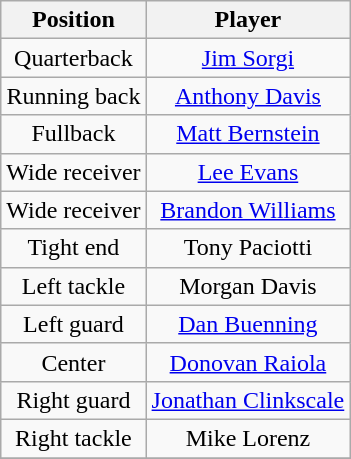<table class="wikitable" style="text-align: center;">
<tr>
<th>Position</th>
<th>Player</th>
</tr>
<tr>
<td>Quarterback</td>
<td><a href='#'>Jim Sorgi</a></td>
</tr>
<tr>
<td>Running back</td>
<td><a href='#'>Anthony Davis</a></td>
</tr>
<tr>
<td>Fullback</td>
<td><a href='#'>Matt Bernstein</a></td>
</tr>
<tr>
<td>Wide receiver</td>
<td><a href='#'>Lee Evans</a></td>
</tr>
<tr>
<td>Wide receiver</td>
<td><a href='#'>Brandon Williams</a></td>
</tr>
<tr>
<td>Tight end</td>
<td>Tony Paciotti</td>
</tr>
<tr>
<td>Left tackle</td>
<td>Morgan Davis</td>
</tr>
<tr>
<td>Left guard</td>
<td><a href='#'>Dan Buenning</a></td>
</tr>
<tr>
<td>Center</td>
<td><a href='#'>Donovan Raiola</a></td>
</tr>
<tr>
<td>Right guard</td>
<td><a href='#'>Jonathan Clinkscale</a></td>
</tr>
<tr>
<td>Right tackle</td>
<td>Mike Lorenz</td>
</tr>
<tr>
</tr>
</table>
